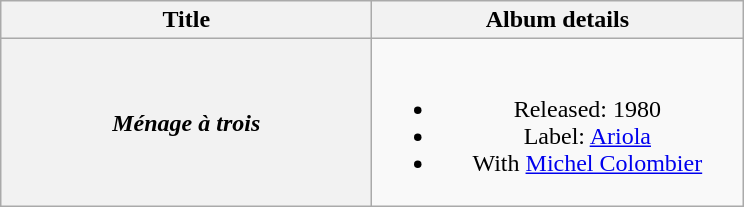<table class="wikitable plainrowheaders" style="text-align:center;">
<tr>
<th scope="col" style="width:15em;">Title</th>
<th scope="col" style="width:15em;">Album details</th>
</tr>
<tr>
<th scope="row"><em>Ménage à trois</em></th>
<td><br><ul><li>Released: 1980</li><li>Label: <a href='#'>Ariola</a></li><li>With <a href='#'>Michel Colombier</a></li></ul></td>
</tr>
</table>
